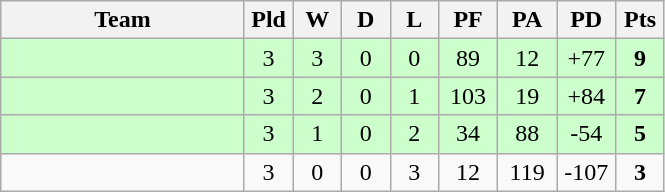<table class="wikitable" style="text-align:center;">
<tr>
<th width=155>Team</th>
<th width=25 abbr="Played">Pld</th>
<th width=25 abbr="Won">W</th>
<th width=25 abbr="Drawn">D</th>
<th width=25 abbr="Lost">L</th>
<th width=32 abbr="Points for">PF</th>
<th width=32 abbr="Points against">PA</th>
<th width=32 abbr="Points difference">PD</th>
<th width=25 abbr="Points">Pts</th>
</tr>
<tr style="background:#ccffcc">
<td align=left></td>
<td>3</td>
<td>3</td>
<td>0</td>
<td>0</td>
<td>89</td>
<td>12</td>
<td>+77</td>
<td><strong>9</strong></td>
</tr>
<tr style="background:#ccffcc">
<td align=left></td>
<td>3</td>
<td>2</td>
<td>0</td>
<td>1</td>
<td>103</td>
<td>19</td>
<td>+84</td>
<td><strong>7</strong></td>
</tr>
<tr style="background:#ccffcc">
<td align=left></td>
<td>3</td>
<td>1</td>
<td>0</td>
<td>2</td>
<td>34</td>
<td>88</td>
<td>-54</td>
<td><strong>5</strong></td>
</tr>
<tr>
<td align=left></td>
<td>3</td>
<td>0</td>
<td>0</td>
<td>3</td>
<td>12</td>
<td>119</td>
<td>-107</td>
<td><strong>3</strong></td>
</tr>
</table>
